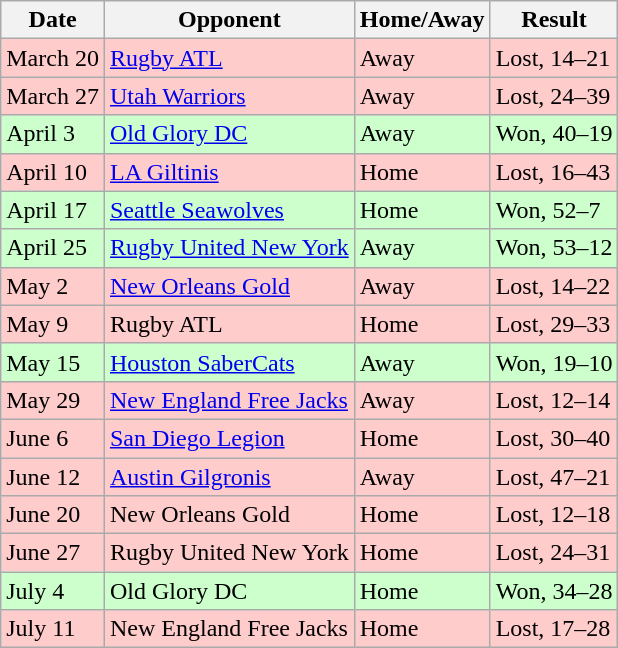<table class="wikitable">
<tr>
<th>Date</th>
<th>Opponent</th>
<th>Home/Away</th>
<th>Result</th>
</tr>
<tr bgcolor="#FFCCCC">
<td>March 20</td>
<td><a href='#'>Rugby ATL</a></td>
<td>Away</td>
<td>Lost, 14–21</td>
</tr>
<tr bgcolor="#FFCCCC">
<td>March 27</td>
<td><a href='#'>Utah Warriors</a></td>
<td>Away</td>
<td>Lost, 24–39</td>
</tr>
<tr bgcolor="#CCFFCC">
<td>April 3</td>
<td><a href='#'>Old Glory DC</a></td>
<td>Away</td>
<td>Won, 40–19</td>
</tr>
<tr bgcolor="#FFCCCC">
<td>April 10</td>
<td><a href='#'>LA Giltinis</a></td>
<td>Home</td>
<td>Lost, 16–43</td>
</tr>
<tr bgcolor="#CCFFCC">
<td>April 17</td>
<td><a href='#'>Seattle Seawolves</a></td>
<td>Home</td>
<td>Won, 52–7</td>
</tr>
<tr bgcolor="#CCFFCC">
<td>April 25</td>
<td><a href='#'>Rugby United New York</a></td>
<td>Away</td>
<td>Won, 53–12</td>
</tr>
<tr bgcolor="#FFCCCC">
<td>May 2</td>
<td><a href='#'>New Orleans Gold</a></td>
<td>Away</td>
<td>Lost, 14–22</td>
</tr>
<tr bgcolor="#FFCCCC">
<td>May 9</td>
<td>Rugby ATL</td>
<td>Home</td>
<td>Lost, 29–33</td>
</tr>
<tr bgcolor="#CCFFCC">
<td>May 15</td>
<td><a href='#'>Houston SaberCats</a></td>
<td>Away</td>
<td>Won, 19–10</td>
</tr>
<tr bgcolor="#FFCCCC">
<td>May 29</td>
<td><a href='#'>New England Free Jacks</a></td>
<td>Away</td>
<td>Lost, 12–14</td>
</tr>
<tr bgcolor="#FFCCCC">
<td>June 6</td>
<td><a href='#'>San Diego Legion</a></td>
<td>Home</td>
<td>Lost, 30–40</td>
</tr>
<tr bgcolor="#FFCCCC">
<td>June 12</td>
<td><a href='#'>Austin Gilgronis</a></td>
<td>Away</td>
<td>Lost, 47–21</td>
</tr>
<tr bgcolor="#FFCCCC">
<td>June 20</td>
<td>New Orleans Gold</td>
<td>Home</td>
<td>Lost, 12–18</td>
</tr>
<tr bgcolor="#FFCCCC">
<td>June 27</td>
<td>Rugby United New York</td>
<td>Home</td>
<td>Lost, 24–31</td>
</tr>
<tr bgcolor="#CCFFCC">
<td>July 4</td>
<td>Old Glory DC</td>
<td>Home</td>
<td>Won, 34–28</td>
</tr>
<tr bgcolor="#FFCCCC">
<td>July 11</td>
<td>New England Free Jacks</td>
<td>Home</td>
<td>Lost, 17–28</td>
</tr>
</table>
